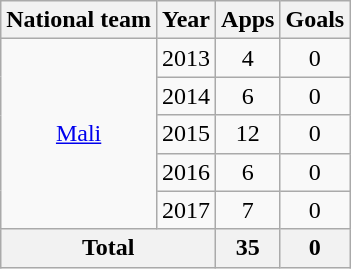<table class="wikitable" style="text-align:center">
<tr>
<th>National team</th>
<th>Year</th>
<th>Apps</th>
<th>Goals</th>
</tr>
<tr>
<td rowspan="5"><a href='#'>Mali</a></td>
<td>2013</td>
<td>4</td>
<td>0</td>
</tr>
<tr>
<td>2014</td>
<td>6</td>
<td>0</td>
</tr>
<tr>
<td>2015</td>
<td>12</td>
<td>0</td>
</tr>
<tr>
<td>2016</td>
<td>6</td>
<td>0</td>
</tr>
<tr>
<td>2017</td>
<td>7</td>
<td>0</td>
</tr>
<tr>
<th colspan="2">Total</th>
<th>35</th>
<th>0</th>
</tr>
</table>
